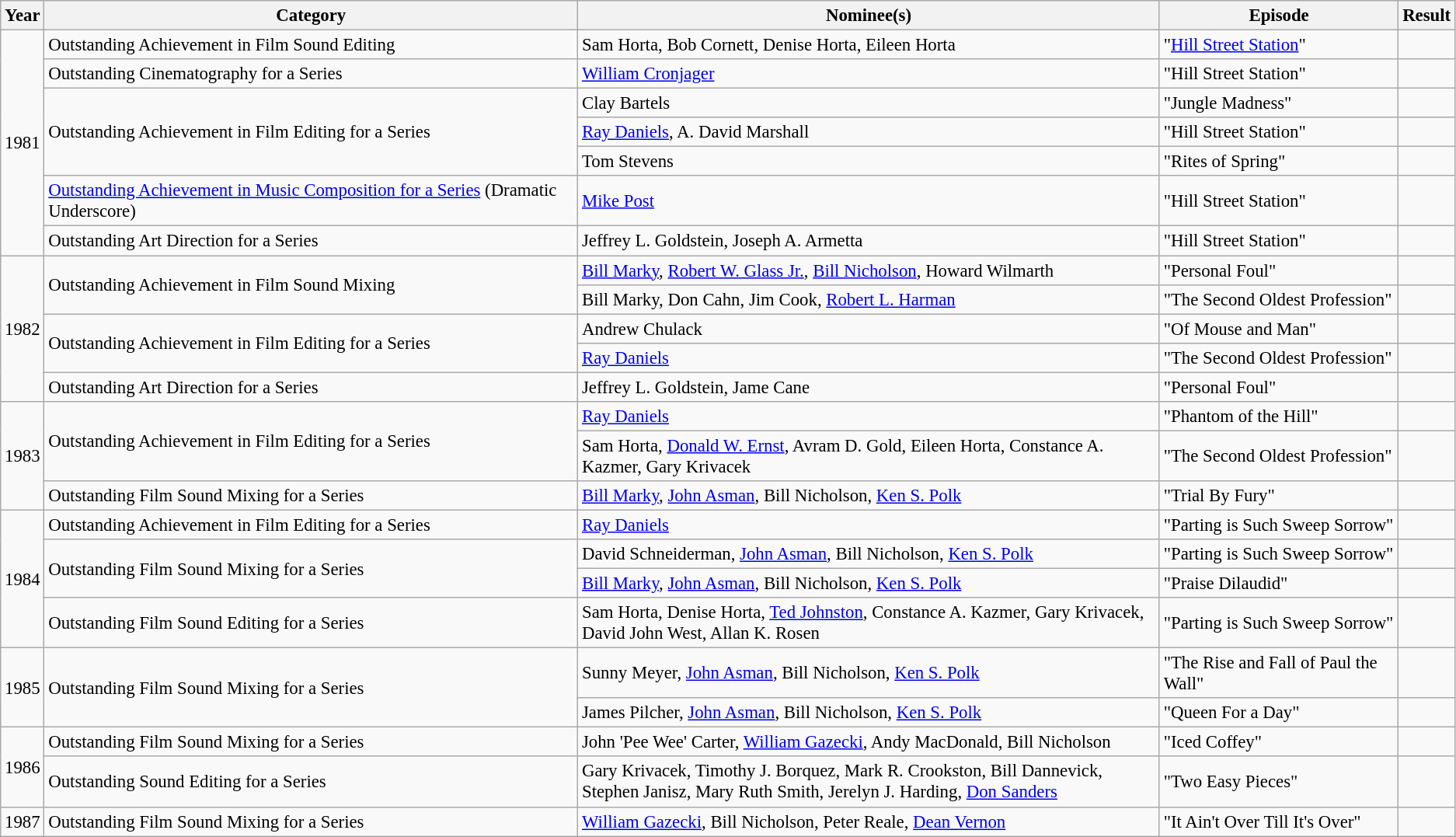<table class="wikitable sortable" style="font-size: 95%">
<tr>
<th>Year</th>
<th>Category</th>
<th style="width:40%;">Nominee(s)</th>
<th>Episode</th>
<th>Result</th>
</tr>
<tr>
<td rowspan=7>1981</td>
<td>Outstanding Achievement in Film Sound Editing</td>
<td>Sam Horta, Bob Cornett, Denise Horta, Eileen Horta</td>
<td>"<a href='#'>Hill Street Station</a>"</td>
<td></td>
</tr>
<tr>
<td>Outstanding Cinematography for a Series</td>
<td><a href='#'>William Cronjager</a></td>
<td>"Hill Street Station"</td>
<td></td>
</tr>
<tr>
<td rowspan=3>Outstanding Achievement in Film Editing for a Series</td>
<td>Clay Bartels</td>
<td>"Jungle Madness"</td>
<td></td>
</tr>
<tr>
<td><a href='#'>Ray Daniels</a>, A. David Marshall</td>
<td>"Hill Street Station"</td>
<td></td>
</tr>
<tr>
<td>Tom Stevens</td>
<td>"Rites of Spring"</td>
<td></td>
</tr>
<tr>
<td><a href='#'>Outstanding Achievement in Music Composition for a Series</a> (Dramatic Underscore)</td>
<td><a href='#'>Mike Post</a></td>
<td>"Hill Street Station"</td>
<td></td>
</tr>
<tr>
<td>Outstanding Art Direction for a Series</td>
<td>Jeffrey L. Goldstein, Joseph A. Armetta</td>
<td>"Hill Street Station"</td>
<td></td>
</tr>
<tr>
<td rowspan=5>1982</td>
<td rowspan=2>Outstanding Achievement in Film Sound Mixing</td>
<td><a href='#'>Bill Marky</a>, <a href='#'>Robert W. Glass Jr.</a>, <a href='#'>Bill Nicholson</a>, Howard Wilmarth</td>
<td>"Personal Foul"</td>
<td></td>
</tr>
<tr>
<td>Bill Marky, Don Cahn, Jim Cook, <a href='#'>Robert L. Harman</a></td>
<td>"The Second Oldest Profession"</td>
<td></td>
</tr>
<tr>
<td rowspan=2>Outstanding Achievement in Film Editing for a Series</td>
<td>Andrew Chulack</td>
<td>"Of Mouse and Man"</td>
<td></td>
</tr>
<tr>
<td><a href='#'>Ray Daniels</a></td>
<td>"The Second Oldest Profession"</td>
<td></td>
</tr>
<tr>
<td>Outstanding Art Direction for a Series</td>
<td>Jeffrey L. Goldstein, Jame Cane</td>
<td>"Personal Foul"</td>
<td></td>
</tr>
<tr>
<td rowspan=3>1983</td>
<td rowspan=2>Outstanding Achievement in Film Editing for a Series</td>
<td><a href='#'>Ray Daniels</a></td>
<td>"Phantom of the Hill"</td>
<td></td>
</tr>
<tr>
<td>Sam Horta, <a href='#'>Donald W. Ernst</a>, Avram D. Gold, Eileen Horta, Constance A. Kazmer, Gary Krivacek</td>
<td>"The Second Oldest Profession"</td>
<td></td>
</tr>
<tr>
<td>Outstanding Film Sound Mixing for a Series</td>
<td><a href='#'>Bill Marky</a>, <a href='#'>John Asman</a>, Bill Nicholson, <a href='#'>Ken S. Polk</a></td>
<td>"Trial By Fury"</td>
<td></td>
</tr>
<tr>
<td rowspan=4>1984</td>
<td>Outstanding Achievement in Film Editing for a Series</td>
<td><a href='#'>Ray Daniels</a></td>
<td>"Parting is Such Sweep Sorrow"</td>
<td></td>
</tr>
<tr>
<td rowspan=2>Outstanding Film Sound Mixing for a Series</td>
<td>David Schneiderman, <a href='#'>John Asman</a>, Bill Nicholson, <a href='#'>Ken S. Polk</a></td>
<td>"Parting is Such Sweep Sorrow"</td>
<td></td>
</tr>
<tr>
<td><a href='#'>Bill Marky</a>, <a href='#'>John Asman</a>, Bill Nicholson, <a href='#'>Ken S. Polk</a></td>
<td>"Praise Dilaudid"</td>
<td></td>
</tr>
<tr>
<td>Outstanding Film Sound Editing for a Series</td>
<td>Sam Horta, Denise Horta, <a href='#'>Ted Johnston</a>, Constance A. Kazmer, Gary Krivacek, David John West, Allan K. Rosen</td>
<td>"Parting is Such Sweep Sorrow"</td>
<td></td>
</tr>
<tr>
<td rowspan=2>1985</td>
<td rowspan=2>Outstanding Film Sound Mixing for a Series</td>
<td>Sunny Meyer, <a href='#'>John Asman</a>, Bill Nicholson, <a href='#'>Ken S. Polk</a></td>
<td>"The Rise and Fall of Paul the Wall"</td>
<td></td>
</tr>
<tr>
<td>James Pilcher, <a href='#'>John Asman</a>, Bill Nicholson, <a href='#'>Ken S. Polk</a></td>
<td>"Queen For a Day"</td>
<td></td>
</tr>
<tr>
<td rowspan=2>1986</td>
<td>Outstanding Film Sound Mixing for a Series</td>
<td>John 'Pee Wee' Carter, <a href='#'>William Gazecki</a>, Andy MacDonald, Bill Nicholson</td>
<td>"Iced Coffey"</td>
<td></td>
</tr>
<tr>
<td>Outstanding Sound Editing for a Series</td>
<td>Gary Krivacek, Timothy J. Borquez, Mark R. Crookston, Bill Dannevick, Stephen Janisz, Mary Ruth Smith, Jerelyn J. Harding, <a href='#'>Don Sanders</a></td>
<td>"Two Easy Pieces"</td>
<td></td>
</tr>
<tr>
<td>1987</td>
<td>Outstanding Film Sound Mixing for a Series</td>
<td><a href='#'>William Gazecki</a>, Bill Nicholson, Peter Reale, <a href='#'>Dean Vernon</a></td>
<td>"It Ain't Over Till It's Over"</td>
<td></td>
</tr>
</table>
